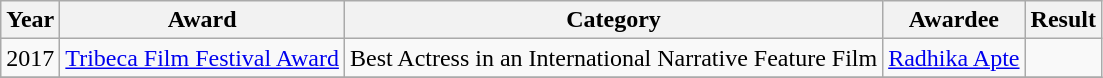<table class="wikitable sortable">
<tr>
<th>Year</th>
<th>Award</th>
<th>Category</th>
<th>Awardee</th>
<th>Result</th>
</tr>
<tr>
<td>2017</td>
<td><a href='#'>Tribeca Film Festival Award</a></td>
<td>Best Actress in an International Narrative Feature Film</td>
<td><a href='#'>Radhika Apte</a></td>
<td></td>
</tr>
<tr>
</tr>
</table>
